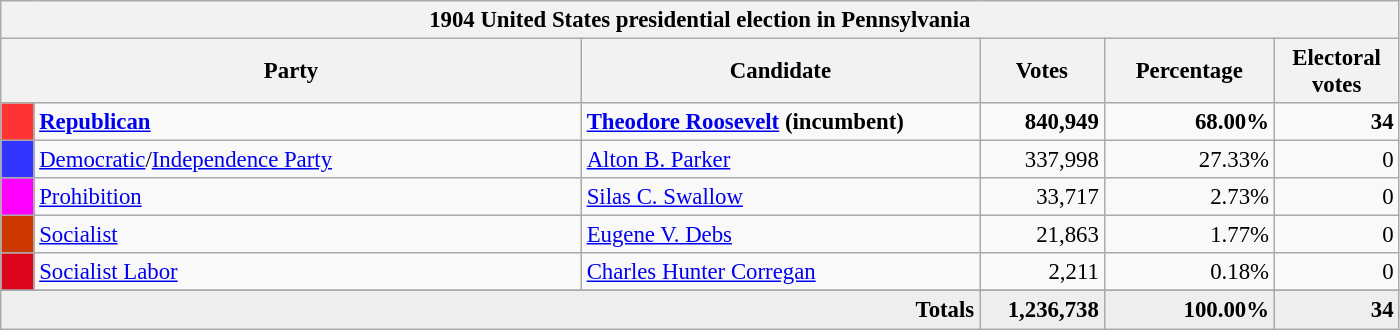<table class="wikitable" style="font-size: 95%;">
<tr>
<th colspan="6">1904 United States presidential election in Pennsylvania</th>
</tr>
<tr>
<th colspan="2" style="width: 25em">Party</th>
<th style="width: 17em">Candidate</th>
<th style="width: 5em">Votes</th>
<th style="width: 7em">Percentage</th>
<th style="width: 5em">Electoral votes</th>
</tr>
<tr>
<th style="background-color:#FF3333; width: 3px"></th>
<td style="width: 130px"><strong><a href='#'>Republican</a></strong></td>
<td><strong><a href='#'>Theodore Roosevelt</a> (incumbent)</strong></td>
<td align="right"><strong>840,949</strong></td>
<td align="right"><strong>68.00%</strong></td>
<td align="right"><strong>34</strong></td>
</tr>
<tr>
<th style="background-color:#3333FF; width: 3px"></th>
<td style="width: 130px"><a href='#'>Democratic</a>/<a href='#'>Independence Party</a></td>
<td><a href='#'>Alton B. Parker</a></td>
<td align="right">337,998</td>
<td align="right">27.33%</td>
<td align="right">0</td>
</tr>
<tr>
<th style="background-color:#FF00FF; width: 3px"></th>
<td style="width: 130px"><a href='#'>Prohibition</a></td>
<td><a href='#'>Silas C. Swallow</a></td>
<td align="right">33,717</td>
<td align="right">2.73%</td>
<td align="right">0</td>
</tr>
<tr>
<th style="background-color:#CD3700; width: 3px"></th>
<td style="width: 130px"><a href='#'>Socialist</a></td>
<td><a href='#'>Eugene V. Debs</a></td>
<td align="right">21,863</td>
<td align="right">1.77%</td>
<td align="right">0</td>
</tr>
<tr>
<th style="background-color:#DD051D; width: 3px"></th>
<td style="width: 130px"><a href='#'>Socialist Labor</a></td>
<td><a href='#'>Charles Hunter Corregan</a></td>
<td align="right">2,211</td>
<td align="right">0.18%</td>
<td align="right">0</td>
</tr>
<tr>
</tr>
<tr bgcolor="#EEEEEE">
<td colspan="3" align="right"><strong>Totals</strong></td>
<td align="right"><strong>1,236,738</strong></td>
<td align="right"><strong>100.00%</strong></td>
<td align="right"><strong>34</strong></td>
</tr>
</table>
